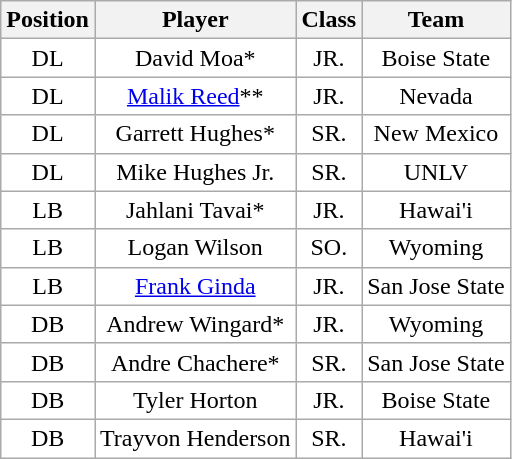<table class="wikitable sortable">
<tr>
<th>Position</th>
<th>Player</th>
<th>Class</th>
<th>Team</th>
</tr>
<tr style="text-align:center;">
<td style="background:white">DL</td>
<td style="background:white">David Moa*</td>
<td style="background:white">JR.</td>
<td style="background:white">Boise State</td>
</tr>
<tr style="text-align:center;">
<td style="background:white">DL</td>
<td style="background:white"><a href='#'>Malik Reed</a>**</td>
<td style="background:white">JR.</td>
<td style="background:white">Nevada</td>
</tr>
<tr style="text-align:center;">
<td style="background:white">DL</td>
<td style="background:white">Garrett Hughes*</td>
<td style="background:white">SR.</td>
<td style="background:white">New Mexico</td>
</tr>
<tr style="text-align:center;">
<td style="background:white">DL</td>
<td style="background:white">Mike Hughes Jr.</td>
<td style="background:white">SR.</td>
<td style="background:white">UNLV</td>
</tr>
<tr style="text-align:center;">
<td style="background:white">LB</td>
<td style="background:white">Jahlani Tavai*</td>
<td style="background:white">JR.</td>
<td style="background:white">Hawai'i</td>
</tr>
<tr style="text-align:center;">
<td style="background:white">LB</td>
<td style="background:white">Logan Wilson</td>
<td style="background:white">SO.</td>
<td style="background:white">Wyoming</td>
</tr>
<tr style="text-align:center;">
<td style="background:white">LB</td>
<td style="background:white"><a href='#'>Frank Ginda</a></td>
<td style="background:white">JR.</td>
<td style="background:white">San Jose State</td>
</tr>
<tr style="text-align:center;">
<td style="background:white">DB</td>
<td style="background:white">Andrew Wingard*</td>
<td style="background:white">JR.</td>
<td style="background:white">Wyoming</td>
</tr>
<tr style="text-align:center;">
<td style="background:white">DB</td>
<td style="background:white">Andre Chachere*</td>
<td style="background:white">SR.</td>
<td style="background:white">San Jose State</td>
</tr>
<tr style="text-align:center;">
<td style="background:white">DB</td>
<td style="background:white">Tyler Horton</td>
<td style="background:white">JR.</td>
<td style="background:white">Boise State</td>
</tr>
<tr style="text-align:center;">
<td style="background:white">DB</td>
<td style="background:white">Trayvon Henderson</td>
<td style="background:white">SR.</td>
<td style="background:white">Hawai'i</td>
</tr>
</table>
